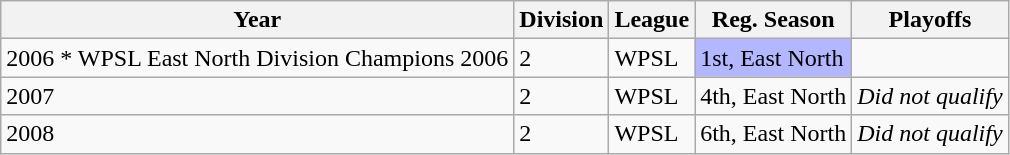<table class="wikitable">
<tr>
<th>Year</th>
<th>Division</th>
<th>League</th>
<th>Reg. Season</th>
<th>Playoffs</th>
</tr>
<tr>
<td>2006 * WPSL East North Division Champions 2006<br></td>
<td>2</td>
<td>WPSL</td>
<td bgcolor="B3B7FF">1st, East North</td>
<td></td>
</tr>
<tr>
<td>2007</td>
<td>2</td>
<td>WPSL</td>
<td>4th, East North</td>
<td><em>Did not qualify</em></td>
</tr>
<tr>
<td>2008</td>
<td>2</td>
<td>WPSL</td>
<td>6th, East North</td>
<td><em>Did not qualify</em></td>
</tr>
</table>
